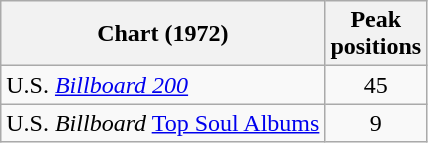<table class="wikitable">
<tr>
<th align="left">Chart (1972)</th>
<th style="text-align:center;">Peak <br>positions</th>
</tr>
<tr>
<td align="left">U.S. <em><a href='#'>Billboard 200</a></em></td>
<td style="text-align:center;">45</td>
</tr>
<tr>
<td align="left">U.S. <em>Billboard</em> <a href='#'>Top Soul Albums</a></td>
<td style="text-align:center;">9</td>
</tr>
</table>
